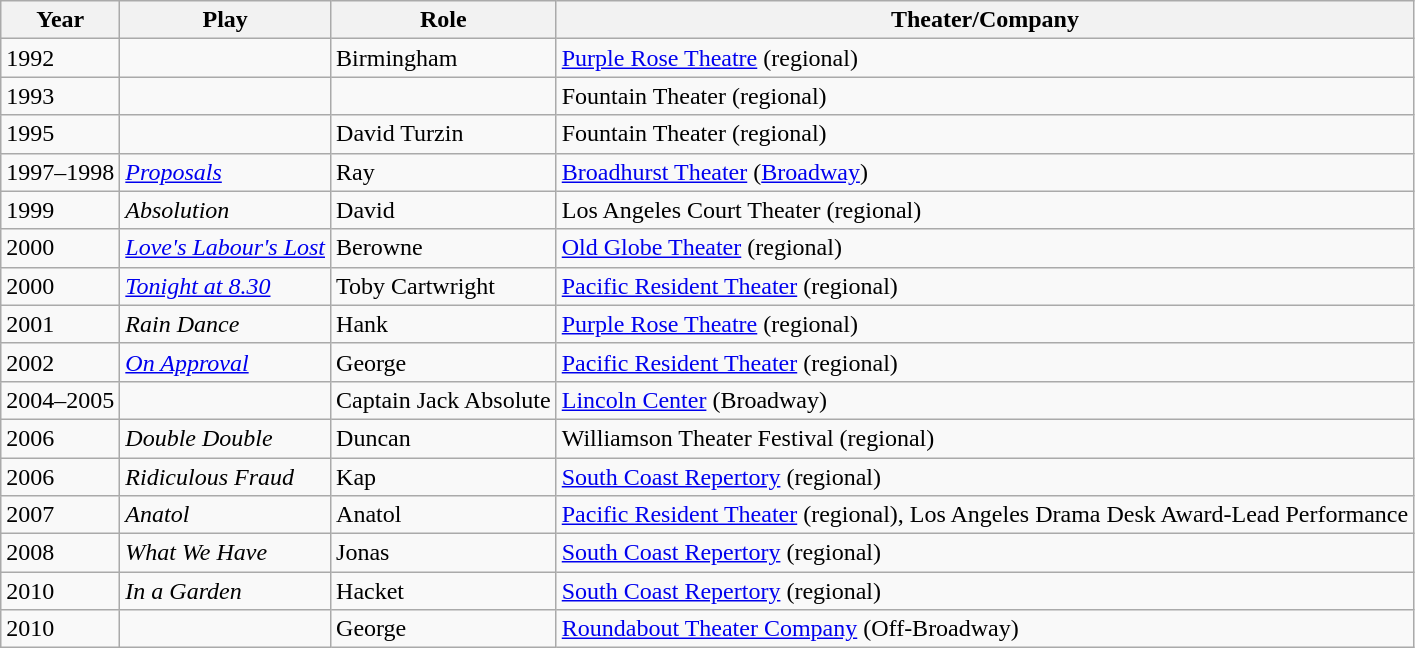<table class="wikitable sortable">
<tr>
<th>Year</th>
<th>Play</th>
<th>Role</th>
<th>Theater/Company</th>
</tr>
<tr>
<td>1992</td>
<td><em></em></td>
<td>Birmingham</td>
<td><a href='#'>Purple Rose Theatre</a> (regional)</td>
</tr>
<tr>
<td>1993</td>
<td><em></em></td>
<td></td>
<td>Fountain Theater (regional)</td>
</tr>
<tr>
<td>1995</td>
<td><em></em></td>
<td>David Turzin</td>
<td>Fountain Theater (regional)</td>
</tr>
<tr>
<td>1997–1998</td>
<td><em><a href='#'>Proposals</a></em></td>
<td>Ray</td>
<td><a href='#'>Broadhurst Theater</a> (<a href='#'>Broadway</a>)</td>
</tr>
<tr>
<td>1999</td>
<td><em>Absolution</em></td>
<td>David</td>
<td>Los Angeles Court Theater (regional)</td>
</tr>
<tr>
<td>2000</td>
<td><em><a href='#'>Love's Labour's Lost</a></em></td>
<td>Berowne</td>
<td><a href='#'>Old Globe Theater</a> (regional)</td>
</tr>
<tr>
<td>2000</td>
<td><em><a href='#'>Tonight at 8.30</a></em></td>
<td>Toby Cartwright</td>
<td><a href='#'>Pacific Resident Theater</a> (regional)</td>
</tr>
<tr>
<td>2001</td>
<td><em>Rain Dance</em></td>
<td>Hank</td>
<td><a href='#'>Purple Rose Theatre</a> (regional)</td>
</tr>
<tr>
<td>2002</td>
<td><em><a href='#'>On Approval</a></em></td>
<td>George</td>
<td><a href='#'>Pacific Resident Theater</a> (regional)</td>
</tr>
<tr>
<td>2004–2005</td>
<td><em></em></td>
<td>Captain Jack Absolute</td>
<td><a href='#'>Lincoln Center</a> (Broadway)</td>
</tr>
<tr>
<td>2006</td>
<td><em>Double Double</em></td>
<td>Duncan</td>
<td>Williamson Theater Festival (regional)</td>
</tr>
<tr>
<td>2006</td>
<td><em>Ridiculous Fraud</em></td>
<td>Kap</td>
<td><a href='#'>South Coast Repertory</a> (regional)</td>
</tr>
<tr>
<td>2007</td>
<td><em>Anatol</em></td>
<td>Anatol</td>
<td><a href='#'>Pacific Resident Theater</a> (regional), Los Angeles Drama Desk Award-Lead Performance</td>
</tr>
<tr>
<td>2008</td>
<td><em>What We Have</em></td>
<td>Jonas</td>
<td><a href='#'>South Coast Repertory</a> (regional)</td>
</tr>
<tr>
<td>2010</td>
<td><em>In a Garden</em></td>
<td>Hacket</td>
<td><a href='#'>South Coast Repertory</a> (regional)</td>
</tr>
<tr>
<td>2010</td>
<td><em></em></td>
<td>George</td>
<td><a href='#'>Roundabout Theater Company</a> (Off-Broadway)</td>
</tr>
</table>
